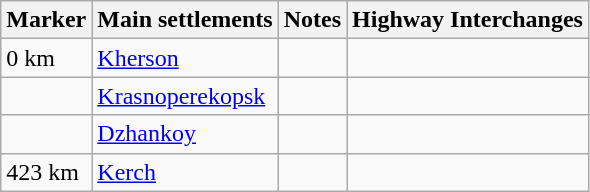<table class="wikitable">
<tr>
<th>Marker</th>
<th>Main settlements</th>
<th>Notes</th>
<th>Highway Interchanges</th>
</tr>
<tr>
<td>0 km</td>
<td><a href='#'>Kherson</a></td>
<td></td>
<td></td>
</tr>
<tr>
<td></td>
<td><a href='#'>Krasnoperekopsk</a></td>
<td></td>
<td></td>
</tr>
<tr>
<td></td>
<td><a href='#'>Dzhankoy</a></td>
<td></td>
<td></td>
</tr>
<tr>
<td>423 km</td>
<td><a href='#'>Kerch</a></td>
<td></td>
<td></td>
</tr>
</table>
